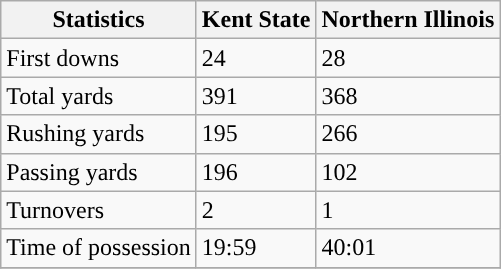<table class="wikitable">
<tr>
<th>Statistics</th>
<th>Kent State</th>
<th>Northern Illinois</th>
</tr>
<tr>
<td>First downs</td>
<td>24</td>
<td>28</td>
</tr>
<tr>
<td>Total yards</td>
<td>391</td>
<td>368</td>
</tr>
<tr>
<td>Rushing yards</td>
<td>195</td>
<td>266</td>
</tr>
<tr>
<td>Passing yards</td>
<td>196</td>
<td>102</td>
</tr>
<tr>
<td>Turnovers</td>
<td>2</td>
<td>1</td>
</tr>
<tr>
<td>Time of possession</td>
<td>19:59</td>
<td>40:01</td>
</tr>
<tr>
</tr>
</table>
